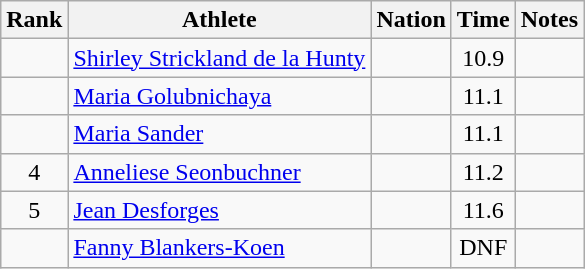<table class="wikitable sortable" style="text-align:center">
<tr>
<th>Rank</th>
<th>Athlete</th>
<th>Nation</th>
<th>Time</th>
<th>Notes</th>
</tr>
<tr>
<td></td>
<td align="left"><a href='#'>Shirley Strickland de la Hunty</a></td>
<td align="left"></td>
<td>10.9</td>
<td><strong></strong></td>
</tr>
<tr>
<td></td>
<td align="left"><a href='#'>Maria Golubnichaya</a></td>
<td align="left"></td>
<td>11.1</td>
<td></td>
</tr>
<tr>
<td></td>
<td align="left"><a href='#'>Maria Sander</a></td>
<td align="left"></td>
<td>11.1</td>
<td></td>
</tr>
<tr>
<td>4</td>
<td align="left"><a href='#'>Anneliese Seonbuchner</a></td>
<td align="left"></td>
<td>11.2</td>
<td></td>
</tr>
<tr>
<td>5</td>
<td align="left"><a href='#'>Jean Desforges</a></td>
<td align="left"></td>
<td>11.6</td>
<td></td>
</tr>
<tr>
<td></td>
<td align="left"><a href='#'>Fanny Blankers-Koen</a></td>
<td align="left"></td>
<td>DNF</td>
<td></td>
</tr>
</table>
